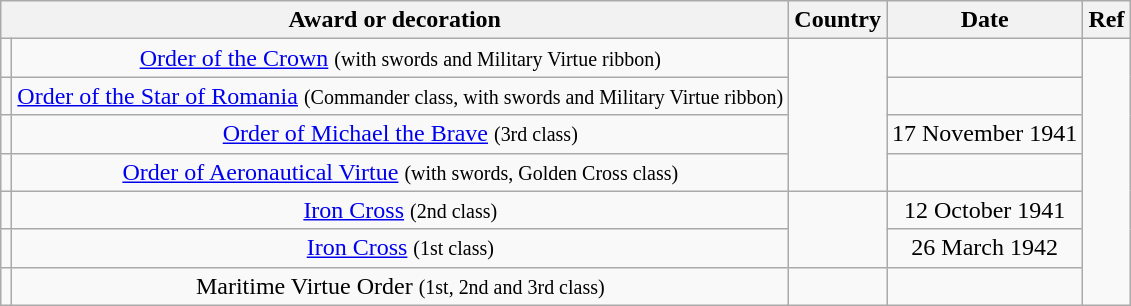<table class="wikitable" style="text-align:center">
<tr>
<th colspan=2>Award or decoration</th>
<th>Country</th>
<th>Date</th>
<th>Ref</th>
</tr>
<tr>
<td></td>
<td><a href='#'>Order of the Crown</a> <small>(with swords and Military Virtue ribbon)</small></td>
<td rowspan=4></td>
<td></td>
<td rowspan=7></td>
</tr>
<tr>
<td></td>
<td><a href='#'>Order of the Star of Romania</a> <small>(Commander class, with swords and Military Virtue ribbon)</small></td>
<td></td>
</tr>
<tr>
<td></td>
<td><a href='#'>Order of Michael the Brave</a> <small>(3rd class)</small></td>
<td>17 November 1941</td>
</tr>
<tr>
<td></td>
<td><a href='#'>Order of Aeronautical Virtue</a> <small>(with swords, Golden Cross class)</small></td>
<td></td>
</tr>
<tr>
<td></td>
<td><a href='#'>Iron Cross</a> <small>(2nd class)</small></td>
<td rowspan=2></td>
<td>12 October 1941</td>
</tr>
<tr>
<td></td>
<td><a href='#'>Iron Cross</a> <small>(1st class)</small></td>
<td>26 March 1942</td>
</tr>
<tr>
<td></td>
<td>Maritime Virtue Order <small>(1st, 2nd and 3rd class)</small></td>
<td></td>
<td></td>
</tr>
</table>
